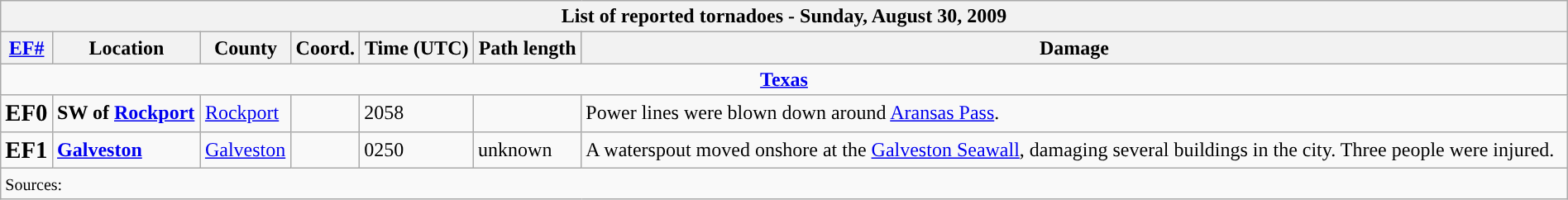<table class="wikitable collapsible" style="width:100%;">
<tr>
<th colspan="7">List of reported tornadoes - Sunday, August 30, 2009</th>
</tr>
<tr>
<th><a href='#'>EF#</a></th>
<th>Location</th>
<th>County</th>
<th>Coord.</th>
<th>Time (UTC)</th>
<th>Path length</th>
<th>Damage</th>
</tr>
<tr>
<td colspan="7" style="text-align:center;"><strong><a href='#'>Texas</a></strong></td>
</tr>
<tr>
<td><big><strong>EF0</strong></big></td>
<td><strong>SW of <a href='#'>Rockport</a></strong></td>
<td><a href='#'>Rockport</a></td>
<td></td>
<td>2058</td>
<td></td>
<td>Power lines were blown down around <a href='#'>Aransas Pass</a>.</td>
</tr>
<tr>
<td><big><strong>EF1</strong></big></td>
<td><strong><a href='#'>Galveston</a></strong></td>
<td><a href='#'>Galveston</a></td>
<td></td>
<td>0250</td>
<td>unknown</td>
<td>A waterspout moved onshore at the <a href='#'>Galveston Seawall</a>, damaging several buildings in the city. Three people were injured.</td>
</tr>
<tr>
<td colspan="7"><small>Sources: </small></td>
</tr>
</table>
